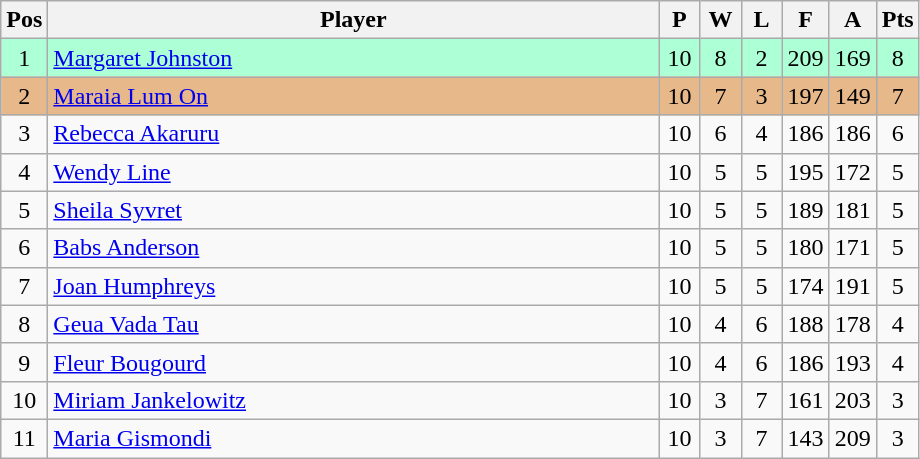<table class="wikitable" style="font-size: 100%">
<tr>
<th width=20>Pos</th>
<th width=400>Player</th>
<th width=20>P</th>
<th width=20>W</th>
<th width=20>L</th>
<th width=20>F</th>
<th width=20>A</th>
<th width=20>Pts</th>
</tr>
<tr align=center style="background: #ADFFD6;">
<td>1</td>
<td align="left"> <a href='#'>Margaret Johnston</a></td>
<td>10</td>
<td>8</td>
<td>2</td>
<td>209</td>
<td>169</td>
<td>8</td>
</tr>
<tr align=center style="background: #E6B88A;">
<td>2</td>
<td align="left"> <a href='#'>Maraia Lum On</a></td>
<td>10</td>
<td>7</td>
<td>3</td>
<td>197</td>
<td>149</td>
<td>7</td>
</tr>
<tr align=center>
<td>3</td>
<td align="left"> <a href='#'>Rebecca Akaruru</a></td>
<td>10</td>
<td>6</td>
<td>4</td>
<td>186</td>
<td>186</td>
<td>6</td>
</tr>
<tr align=center>
<td>4</td>
<td align="left"> <a href='#'>Wendy Line</a></td>
<td>10</td>
<td>5</td>
<td>5</td>
<td>195</td>
<td>172</td>
<td>5</td>
</tr>
<tr align=center>
<td>5</td>
<td align="left"> <a href='#'>Sheila Syvret</a></td>
<td>10</td>
<td>5</td>
<td>5</td>
<td>189</td>
<td>181</td>
<td>5</td>
</tr>
<tr align=center>
<td>6</td>
<td align="left"> <a href='#'>Babs Anderson</a></td>
<td>10</td>
<td>5</td>
<td>5</td>
<td>180</td>
<td>171</td>
<td>5</td>
</tr>
<tr align=center>
<td>7</td>
<td align="left"> <a href='#'>Joan Humphreys</a></td>
<td>10</td>
<td>5</td>
<td>5</td>
<td>174</td>
<td>191</td>
<td>5</td>
</tr>
<tr align=center>
<td>8</td>
<td align="left"> <a href='#'>Geua Vada Tau</a></td>
<td>10</td>
<td>4</td>
<td>6</td>
<td>188</td>
<td>178</td>
<td>4</td>
</tr>
<tr align=center>
<td>9</td>
<td align="left"> <a href='#'>Fleur Bougourd</a></td>
<td>10</td>
<td>4</td>
<td>6</td>
<td>186</td>
<td>193</td>
<td>4</td>
</tr>
<tr align=center>
<td>10</td>
<td align="left"> <a href='#'>Miriam Jankelowitz</a></td>
<td>10</td>
<td>3</td>
<td>7</td>
<td>161</td>
<td>203</td>
<td>3</td>
</tr>
<tr align=center>
<td>11</td>
<td align="left"> <a href='#'>Maria Gismondi</a></td>
<td>10</td>
<td>3</td>
<td>7</td>
<td>143</td>
<td>209</td>
<td>3</td>
</tr>
</table>
